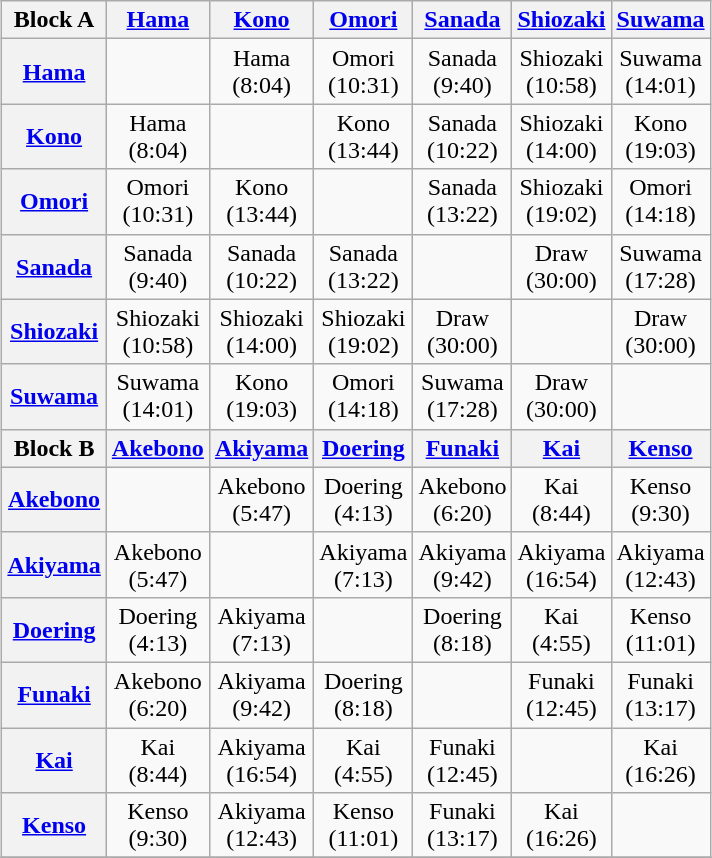<table class="wikitable" style="margin: 1em auto 1em auto; text-align:center;">
<tr>
<th>Block A</th>
<th><a href='#'>Hama</a></th>
<th><a href='#'>Kono</a></th>
<th><a href='#'>Omori</a></th>
<th><a href='#'>Sanada</a></th>
<th><a href='#'>Shiozaki</a></th>
<th><a href='#'>Suwama</a></th>
</tr>
<tr>
<th><a href='#'>Hama</a></th>
<td></td>
<td>Hama<br>(8:04)</td>
<td>Omori<br>(10:31)</td>
<td>Sanada<br>(9:40)</td>
<td>Shiozaki<br>(10:58)</td>
<td>Suwama<br>(14:01)</td>
</tr>
<tr>
<th><a href='#'>Kono</a></th>
<td>Hama<br>(8:04)</td>
<td></td>
<td>Kono<br>(13:44)</td>
<td>Sanada<br>(10:22)</td>
<td>Shiozaki<br>(14:00)</td>
<td>Kono<br>(19:03)</td>
</tr>
<tr>
<th><a href='#'>Omori</a></th>
<td>Omori<br>(10:31)</td>
<td>Kono<br>(13:44)</td>
<td></td>
<td>Sanada<br>(13:22)</td>
<td>Shiozaki<br>(19:02)</td>
<td>Omori<br>(14:18)</td>
</tr>
<tr>
<th><a href='#'>Sanada</a></th>
<td>Sanada<br>(9:40)</td>
<td>Sanada<br>(10:22)</td>
<td>Sanada<br>(13:22)</td>
<td></td>
<td>Draw<br>(30:00)</td>
<td>Suwama<br>(17:28)</td>
</tr>
<tr>
<th><a href='#'>Shiozaki</a></th>
<td>Shiozaki<br>(10:58)</td>
<td>Shiozaki<br>(14:00)</td>
<td>Shiozaki<br>(19:02)</td>
<td>Draw<br>(30:00)</td>
<td></td>
<td>Draw<br>(30:00)</td>
</tr>
<tr>
<th><a href='#'>Suwama</a></th>
<td>Suwama<br>(14:01)</td>
<td>Kono<br>(19:03)</td>
<td>Omori<br>(14:18)</td>
<td>Suwama<br>(17:28)</td>
<td>Draw<br>(30:00)</td>
<td></td>
</tr>
<tr>
<th>Block B</th>
<th><a href='#'>Akebono</a></th>
<th><a href='#'>Akiyama</a></th>
<th><a href='#'>Doering</a></th>
<th><a href='#'>Funaki</a></th>
<th><a href='#'>Kai</a></th>
<th><a href='#'>Kenso</a></th>
</tr>
<tr>
<th><a href='#'>Akebono</a></th>
<td></td>
<td>Akebono<br>(5:47)</td>
<td>Doering<br>(4:13)</td>
<td>Akebono<br>(6:20)</td>
<td>Kai<br>(8:44)</td>
<td>Kenso<br>(9:30)</td>
</tr>
<tr>
<th><a href='#'>Akiyama</a></th>
<td>Akebono<br>(5:47)</td>
<td></td>
<td>Akiyama<br>(7:13)</td>
<td>Akiyama<br>(9:42)</td>
<td>Akiyama<br>(16:54)</td>
<td>Akiyama<br>(12:43)</td>
</tr>
<tr>
<th><a href='#'>Doering</a></th>
<td>Doering<br>(4:13)</td>
<td>Akiyama<br>(7:13)</td>
<td></td>
<td>Doering<br>(8:18)</td>
<td>Kai<br>(4:55)</td>
<td>Kenso<br>(11:01)</td>
</tr>
<tr>
<th><a href='#'>Funaki</a></th>
<td>Akebono<br>(6:20)</td>
<td>Akiyama<br>(9:42)</td>
<td>Doering<br>(8:18)</td>
<td></td>
<td>Funaki<br>(12:45)</td>
<td>Funaki<br>(13:17)</td>
</tr>
<tr>
<th><a href='#'>Kai</a></th>
<td>Kai<br>(8:44)</td>
<td>Akiyama<br>(16:54)</td>
<td>Kai<br>(4:55)</td>
<td>Funaki<br>(12:45)</td>
<td></td>
<td>Kai<br>(16:26)</td>
</tr>
<tr>
<th><a href='#'>Kenso</a></th>
<td>Kenso<br>(9:30)</td>
<td>Akiyama<br>(12:43)</td>
<td>Kenso<br>(11:01)</td>
<td>Funaki<br>(13:17)</td>
<td>Kai<br>(16:26)</td>
<td></td>
</tr>
<tr>
</tr>
</table>
